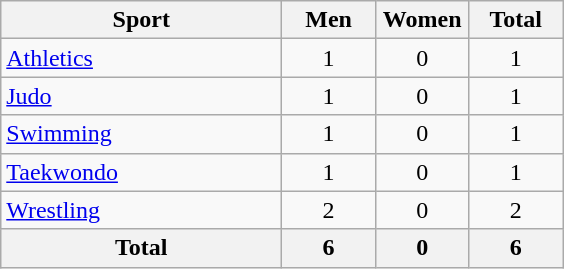<table class="wikitable sortable" style="text-align:center;">
<tr>
<th width=180>Sport</th>
<th width=55>Men</th>
<th width=55>Women</th>
<th width=55>Total</th>
</tr>
<tr>
<td align=left><a href='#'>Athletics</a></td>
<td>1</td>
<td>0</td>
<td>1</td>
</tr>
<tr>
<td align=left><a href='#'>Judo</a></td>
<td>1</td>
<td>0</td>
<td>1</td>
</tr>
<tr>
<td align=left><a href='#'>Swimming</a></td>
<td>1</td>
<td>0</td>
<td>1</td>
</tr>
<tr>
<td align=left><a href='#'>Taekwondo</a></td>
<td>1</td>
<td>0</td>
<td>1</td>
</tr>
<tr>
<td align=left><a href='#'>Wrestling</a></td>
<td>2</td>
<td>0</td>
<td>2</td>
</tr>
<tr>
<th>Total</th>
<th>6</th>
<th>0</th>
<th>6</th>
</tr>
</table>
